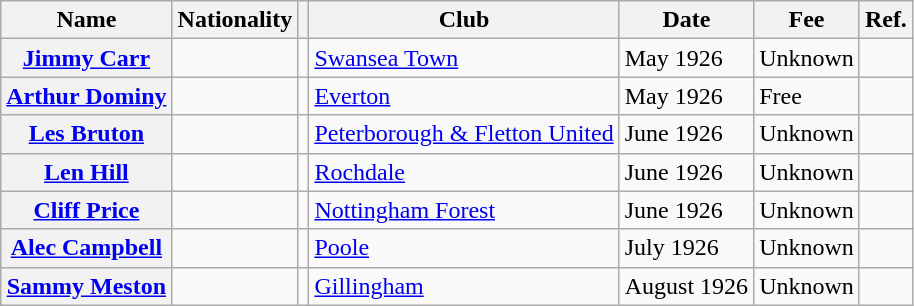<table class="wikitable plainrowheaders">
<tr>
<th scope="col">Name</th>
<th scope="col">Nationality</th>
<th scope="col"></th>
<th scope="col">Club</th>
<th scope="col">Date</th>
<th scope="col">Fee</th>
<th scope="col">Ref.</th>
</tr>
<tr>
<th scope="row"><a href='#'>Jimmy Carr</a></th>
<td></td>
<td align="center"></td>
<td> <a href='#'>Swansea Town</a></td>
<td>May 1926</td>
<td>Unknown</td>
<td align="center"></td>
</tr>
<tr>
<th scope="row"><a href='#'>Arthur Dominy</a></th>
<td></td>
<td align="center"></td>
<td> <a href='#'>Everton</a></td>
<td>May 1926</td>
<td>Free</td>
<td align="center"></td>
</tr>
<tr>
<th scope="row"><a href='#'>Les Bruton</a></th>
<td></td>
<td align="center"></td>
<td> <a href='#'>Peterborough & Fletton United</a></td>
<td>June 1926</td>
<td>Unknown</td>
<td align="center"></td>
</tr>
<tr>
<th scope="row"><a href='#'>Len Hill</a></th>
<td></td>
<td align="center"></td>
<td> <a href='#'>Rochdale</a></td>
<td>June 1926</td>
<td>Unknown</td>
<td align="center"></td>
</tr>
<tr>
<th scope="row"><a href='#'>Cliff Price</a></th>
<td></td>
<td align="center"></td>
<td> <a href='#'>Nottingham Forest</a></td>
<td>June 1926</td>
<td>Unknown</td>
<td align="center"></td>
</tr>
<tr>
<th scope="row"><a href='#'>Alec Campbell</a></th>
<td></td>
<td align="center"></td>
<td> <a href='#'>Poole</a></td>
<td>July 1926</td>
<td>Unknown</td>
<td align="center"></td>
</tr>
<tr>
<th scope="row"><a href='#'>Sammy Meston</a></th>
<td></td>
<td align="center"></td>
<td> <a href='#'>Gillingham</a></td>
<td>August 1926</td>
<td>Unknown</td>
<td align="center"></td>
</tr>
</table>
